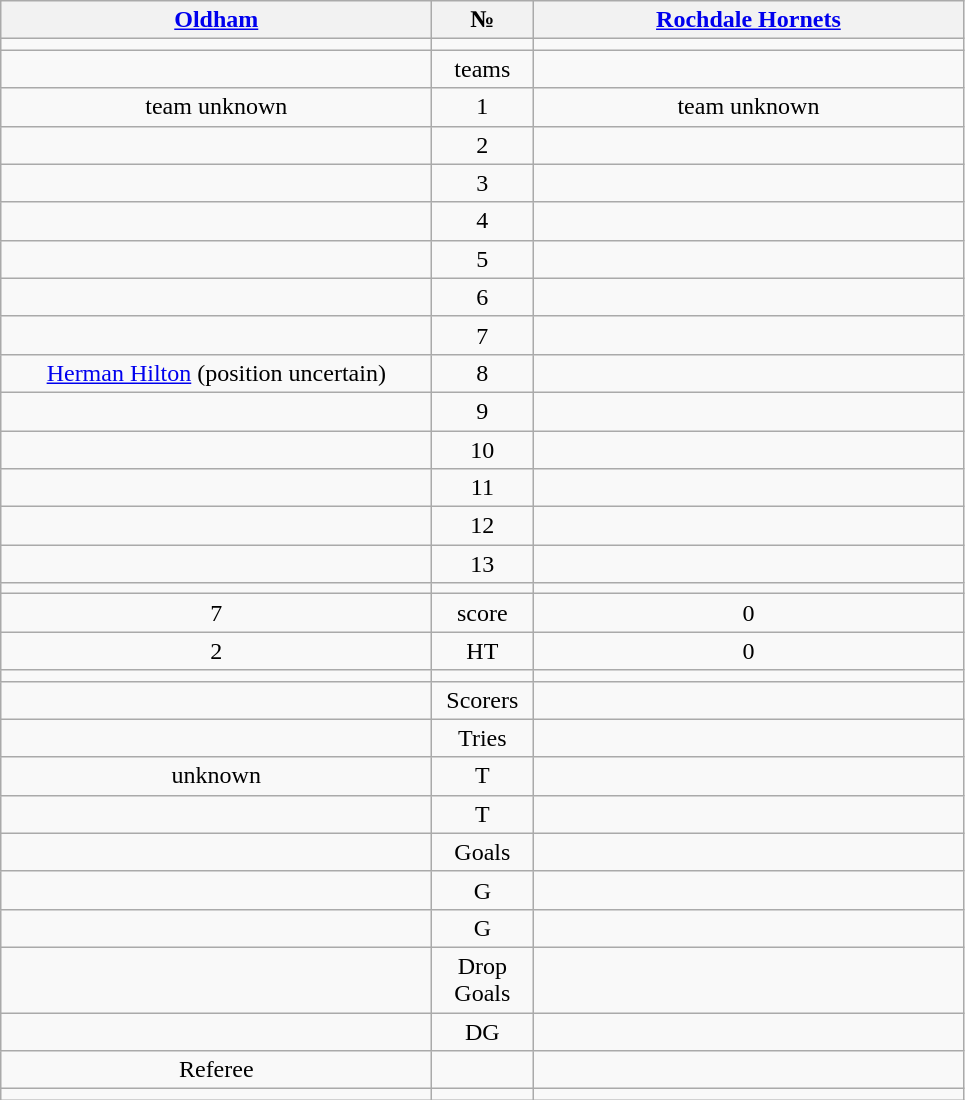<table class="wikitable" style="text-align:center;">
<tr>
<th width=280 abbr="Oldham"><a href='#'>Oldham</a></th>
<th width=60 abbr="Number">№</th>
<th width=280 abbr="Rochdale H"><a href='#'>Rochdale Hornets</a></th>
</tr>
<tr>
<td></td>
<td></td>
<td></td>
</tr>
<tr>
<td></td>
<td>teams</td>
<td></td>
</tr>
<tr>
<td>team unknown</td>
<td>1</td>
<td>team unknown</td>
</tr>
<tr>
<td></td>
<td>2</td>
<td></td>
</tr>
<tr>
<td></td>
<td>3</td>
<td></td>
</tr>
<tr>
<td></td>
<td>4</td>
<td></td>
</tr>
<tr>
<td></td>
<td>5</td>
<td></td>
</tr>
<tr>
<td></td>
<td>6</td>
<td></td>
</tr>
<tr>
<td></td>
<td>7</td>
<td></td>
</tr>
<tr>
<td><a href='#'>Herman Hilton</a> (position uncertain)</td>
<td>8</td>
<td></td>
</tr>
<tr>
<td></td>
<td>9</td>
<td></td>
</tr>
<tr>
<td></td>
<td>10</td>
<td></td>
</tr>
<tr>
<td></td>
<td>11</td>
<td></td>
</tr>
<tr>
<td></td>
<td>12</td>
<td></td>
</tr>
<tr>
<td></td>
<td>13</td>
<td></td>
</tr>
<tr>
<td></td>
<td></td>
<td></td>
</tr>
<tr>
<td>7</td>
<td>score</td>
<td>0</td>
</tr>
<tr>
<td>2</td>
<td>HT</td>
<td>0</td>
</tr>
<tr>
<td></td>
<td></td>
<td></td>
</tr>
<tr>
<td></td>
<td>Scorers</td>
<td></td>
</tr>
<tr>
<td></td>
<td>Tries</td>
<td></td>
</tr>
<tr>
<td>unknown</td>
<td>T</td>
<td></td>
</tr>
<tr>
<td></td>
<td>T</td>
<td></td>
</tr>
<tr>
<td></td>
<td>Goals</td>
<td></td>
</tr>
<tr>
<td></td>
<td>G</td>
<td></td>
</tr>
<tr>
<td></td>
<td>G</td>
<td></td>
</tr>
<tr>
<td></td>
<td>Drop Goals</td>
<td></td>
</tr>
<tr>
<td></td>
<td>DG</td>
<td></td>
</tr>
<tr>
<td>Referee</td>
<td></td>
<td ()></td>
</tr>
<tr>
<td></td>
<td></td>
<td></td>
</tr>
</table>
